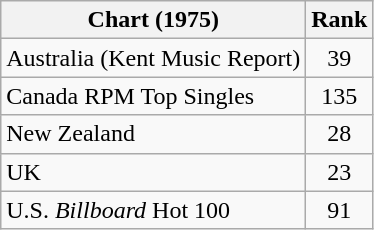<table class="wikitable sortable">
<tr>
<th align="left">Chart (1975)</th>
<th style="text-align:center;">Rank</th>
</tr>
<tr>
<td>Australia (Kent Music Report)</td>
<td style="text-align:center;">39</td>
</tr>
<tr>
<td>Canada RPM Top Singles </td>
<td style="text-align:center;">135</td>
</tr>
<tr>
<td>New Zealand </td>
<td style="text-align:center;">28</td>
</tr>
<tr>
<td>UK </td>
<td style="text-align:center;">23</td>
</tr>
<tr>
<td>U.S. <em>Billboard</em> Hot 100 </td>
<td style="text-align:center;">91</td>
</tr>
</table>
